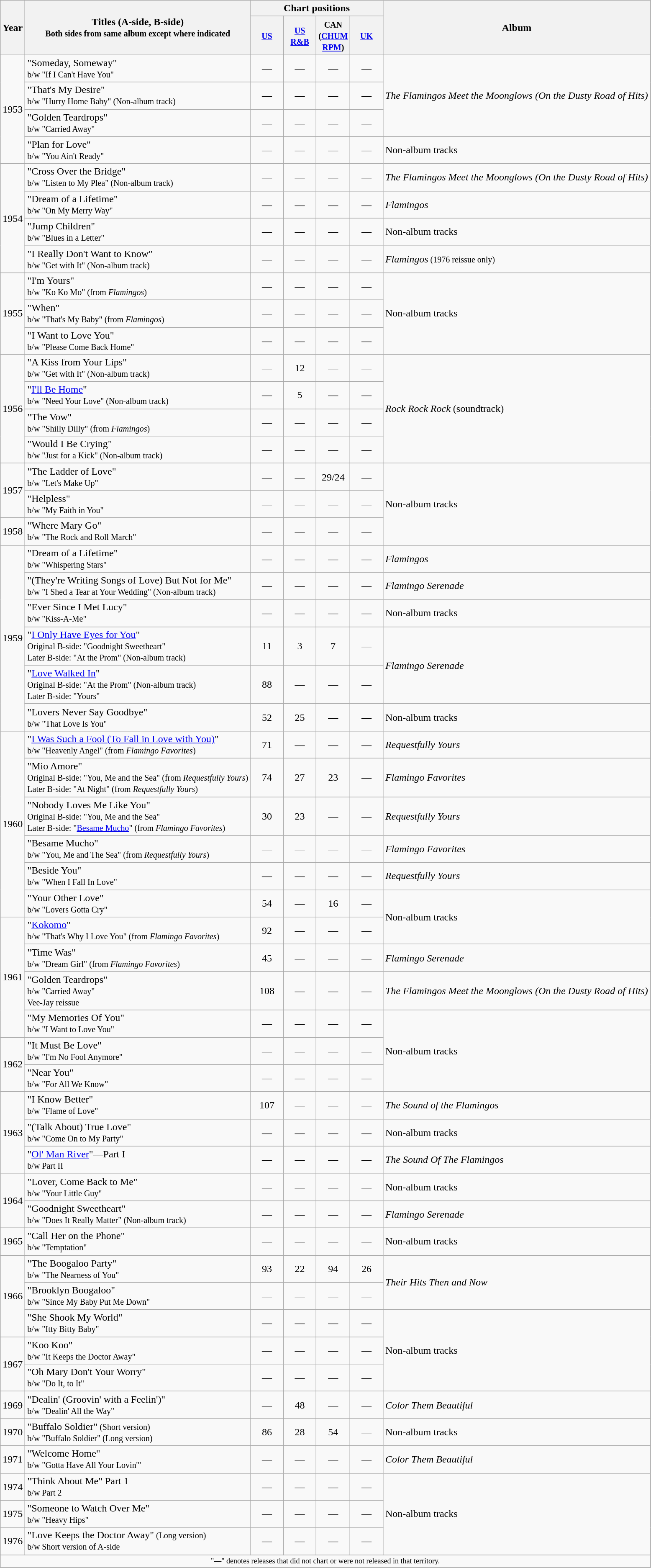<table class="wikitable">
<tr>
<th rowspan="2">Year</th>
<th rowspan="2">Titles (A-side, B-side)<br><small>Both sides from same album except where indicated</small></th>
<th colspan="4">Chart positions</th>
<th rowspan="2">Album</th>
</tr>
<tr>
<th style="width:45px;"><small><a href='#'>US</a></small><br></th>
<th style="width:45px;"><small><a href='#'>US R&B</a></small><br></th>
<th style="width:45px;"><small>CAN<br>(<a href='#'>CHUM</a><br><a href='#'>RPM</a>)</small></th>
<th style="width:45px;"><small><a href='#'>UK</a></small><br></th>
</tr>
<tr>
<td rowspan="4">1953</td>
<td>"Someday, Someway"<br><small>b/w "If I Can't Have You"</small></td>
<td style="text-align:center;">—</td>
<td style="text-align:center;">—</td>
<td style="text-align:center;">—</td>
<td style="text-align:center;">—</td>
<td align="left" rowspan="3"><em>The Flamingos Meet the Moonglows (On the Dusty Road of Hits)</em></td>
</tr>
<tr>
<td>"That's My Desire"<br><small>b/w "Hurry Home Baby" (Non-album track)</small></td>
<td style="text-align:center;">—</td>
<td style="text-align:center;">—</td>
<td style="text-align:center;">—</td>
<td style="text-align:center;">—</td>
</tr>
<tr>
<td>"Golden Teardrops"<br><small>b/w "Carried Away"</small></td>
<td style="text-align:center;">—</td>
<td style="text-align:center;">—</td>
<td style="text-align:center;">—</td>
<td style="text-align:center;">—</td>
</tr>
<tr>
<td>"Plan for Love"<br><small>b/w "You Ain't Ready"</small></td>
<td style="text-align:center;">—</td>
<td style="text-align:center;">—</td>
<td style="text-align:center;">—</td>
<td style="text-align:center;">—</td>
<td align="left">Non-album tracks</td>
</tr>
<tr>
<td rowspan="4">1954</td>
<td>"Cross Over the Bridge"<br><small>b/w "Listen to My Plea" (Non-album track)</small></td>
<td style="text-align:center;">—</td>
<td style="text-align:center;">—</td>
<td style="text-align:center;">—</td>
<td style="text-align:center;">—</td>
<td align="left"><em>The Flamingos Meet the Moonglows (On the Dusty Road of Hits)</em></td>
</tr>
<tr>
<td>"Dream of a Lifetime"<br><small>b/w "On My Merry Way"</small></td>
<td style="text-align:center;">—</td>
<td style="text-align:center;">—</td>
<td style="text-align:center;">—</td>
<td style="text-align:center;">—</td>
<td align="left"><em>Flamingos</em></td>
</tr>
<tr>
<td>"Jump Children"<br><small>b/w "Blues in a Letter"</small></td>
<td style="text-align:center;">—</td>
<td style="text-align:center;">—</td>
<td style="text-align:center;">—</td>
<td style="text-align:center;">—</td>
<td align="left">Non-album tracks</td>
</tr>
<tr>
<td>"I Really Don't Want to Know"<br><small>b/w "Get with It" (Non-album track)</small></td>
<td style="text-align:center;">—</td>
<td style="text-align:center;">—</td>
<td style="text-align:center;">—</td>
<td style="text-align:center;">—</td>
<td align="left"><em>Flamingos</em><small> (1976 reissue only)</small></td>
</tr>
<tr>
<td rowspan="3">1955</td>
<td>"I'm Yours"<br><small>b/w "Ko Ko Mo" (from <em>Flamingos</em>)</small></td>
<td style="text-align:center;">—</td>
<td style="text-align:center;">—</td>
<td style="text-align:center;">—</td>
<td style="text-align:center;">—</td>
<td align="left" rowspan="3">Non-album tracks</td>
</tr>
<tr>
<td>"When"<br><small>b/w "That's My Baby" (from <em>Flamingos</em>)</small></td>
<td style="text-align:center;">—</td>
<td style="text-align:center;">—</td>
<td style="text-align:center;">—</td>
<td style="text-align:center;">—</td>
</tr>
<tr>
<td>"I Want to Love You"<br><small>b/w "Please Come Back Home"</small></td>
<td style="text-align:center;">—</td>
<td style="text-align:center;">—</td>
<td style="text-align:center;">—</td>
<td style="text-align:center;">—</td>
</tr>
<tr>
<td rowspan="4">1956</td>
<td>"A Kiss from Your Lips"<br><small>b/w "Get with It" (Non-album track)</small></td>
<td style="text-align:center;">—</td>
<td style="text-align:center;">12</td>
<td style="text-align:center;">—</td>
<td style="text-align:center;">—</td>
<td align="left" rowspan="4"><em>Rock Rock Rock</em> (soundtrack)</td>
</tr>
<tr>
<td>"<a href='#'>I'll Be Home</a>"<br><small>b/w "Need Your Love" (Non-album track)</small></td>
<td style="text-align:center;">—</td>
<td style="text-align:center;">5</td>
<td style="text-align:center;">—</td>
<td style="text-align:center;">—</td>
</tr>
<tr>
<td>"The Vow"<br><small>b/w "Shilly Dilly" (from <em>Flamingos</em>)</small></td>
<td style="text-align:center;">—</td>
<td style="text-align:center;">—</td>
<td style="text-align:center;">—</td>
<td style="text-align:center;">—</td>
</tr>
<tr>
<td>"Would I Be Crying"<br><small>b/w "Just for a Kick" (Non-album track)</small></td>
<td style="text-align:center;">—</td>
<td style="text-align:center;">—</td>
<td style="text-align:center;">—</td>
<td style="text-align:center;">—</td>
</tr>
<tr>
<td rowspan="2">1957</td>
<td>"The Ladder of Love"<br><small>b/w "Let's Make Up"</small></td>
<td style="text-align:center;">—</td>
<td style="text-align:center;">—</td>
<td style="text-align:center;">29/24<small></small></td>
<td style="text-align:center;">—</td>
<td align="left" rowspan="3">Non-album tracks</td>
</tr>
<tr>
<td>"Helpless"<br><small>b/w "My Faith in You"</small></td>
<td style="text-align:center;">—</td>
<td style="text-align:center;">—</td>
<td style="text-align:center;">—</td>
<td style="text-align:center;">—</td>
</tr>
<tr>
<td>1958</td>
<td>"Where Mary Go"<br><small>b/w "The Rock and Roll March"</small></td>
<td style="text-align:center;">—</td>
<td style="text-align:center;">—</td>
<td style="text-align:center;">—</td>
<td style="text-align:center;">—</td>
</tr>
<tr>
<td rowspan="6">1959</td>
<td>"Dream of a Lifetime"<br><small>b/w "Whispering Stars"</small></td>
<td style="text-align:center;">—</td>
<td style="text-align:center;">—</td>
<td style="text-align:center;">—</td>
<td style="text-align:center;">—</td>
<td align="left"><em>Flamingos</em></td>
</tr>
<tr>
<td>"(They're Writing Songs of Love) But Not for Me"<br><small>b/w "I Shed a Tear at Your Wedding" (Non-album track)</small></td>
<td style="text-align:center;">—</td>
<td style="text-align:center;">—</td>
<td style="text-align:center;">—</td>
<td style="text-align:center;">—</td>
<td align="left"><em>Flamingo Serenade</em></td>
</tr>
<tr>
<td>"Ever Since I Met Lucy"<br><small>b/w "Kiss-A-Me"</small></td>
<td style="text-align:center;">—</td>
<td style="text-align:center;">—</td>
<td style="text-align:center;">—</td>
<td style="text-align:center;">—</td>
<td align="left">Non-album tracks</td>
</tr>
<tr>
<td>"<a href='#'>I Only Have Eyes for You</a>"<br><small>Original B-side: "Goodnight Sweetheart"<br>Later B-side: "At the Prom" (Non-album track)</small></td>
<td style="text-align:center;">11</td>
<td style="text-align:center;">3</td>
<td style="text-align:center;">7</td>
<td style="text-align:center;">—</td>
<td align="left" rowspan="2"><em>Flamingo Serenade</em></td>
</tr>
<tr>
<td>"<a href='#'>Love Walked In</a>"<br><small>Original B-side: "At the Prom" (Non-album track)<br>Later B-side: "Yours"</small></td>
<td style="text-align:center;">88</td>
<td style="text-align:center;">—</td>
<td style="text-align:center;">—</td>
<td style="text-align:center;">—</td>
</tr>
<tr>
<td>"Lovers Never Say Goodbye"<br><small>b/w "That Love Is You"</small></td>
<td style="text-align:center;">52</td>
<td style="text-align:center;">25</td>
<td style="text-align:center;">—</td>
<td style="text-align:center;">—</td>
<td align="left">Non-album tracks</td>
</tr>
<tr>
<td rowspan="6">1960</td>
<td>"<a href='#'>I Was Such a Fool (To Fall in Love with You)</a>"<br><small>b/w "Heavenly Angel" (from <em>Flamingo Favorites</em>)</small></td>
<td style="text-align:center;">71</td>
<td style="text-align:center;">—</td>
<td style="text-align:center;">—</td>
<td style="text-align:center;">—</td>
<td align="left"><em>Requestfully Yours</em></td>
</tr>
<tr>
<td>"Mio Amore"<br><small>Original B-side: "You, Me and the Sea" (from <em>Requestfully Yours</em>)<br>Later B-side: "At Night" (from <em>Requestfully Yours</em>)</small></td>
<td style="text-align:center;">74</td>
<td style="text-align:center;">27</td>
<td style="text-align:center;">23<small></small></td>
<td style="text-align:center;">—</td>
<td align="left"><em>Flamingo Favorites</em></td>
</tr>
<tr>
<td>"Nobody Loves Me Like You"<br><small>Original B-side: "You, Me and the Sea"<br>Later B-side: "<a href='#'>Besame Mucho</a>" (from <em>Flamingo Favorites</em>)</small></td>
<td style="text-align:center;">30</td>
<td style="text-align:center;">23</td>
<td style="text-align:center;">—</td>
<td style="text-align:center;">—</td>
<td align="left"><em>Requestfully Yours</em></td>
</tr>
<tr>
<td>"Besame Mucho"<br><small>b/w "You, Me and The Sea" (from <em>Requestfully Yours</em>)</small></td>
<td style="text-align:center;">—</td>
<td style="text-align:center;">—</td>
<td style="text-align:center;">—</td>
<td style="text-align:center;">—</td>
<td align="left"><em>Flamingo Favorites</em></td>
</tr>
<tr>
<td>"Beside You"<br><small>b/w "When I Fall In Love"</small></td>
<td style="text-align:center;">—</td>
<td style="text-align:center;">—</td>
<td style="text-align:center;">—</td>
<td style="text-align:center;">—</td>
<td align="left"><em>Requestfully Yours</em></td>
</tr>
<tr>
<td>"Your Other Love"<br><small>b/w "Lovers Gotta Cry"</small></td>
<td style="text-align:center;">54</td>
<td style="text-align:center;">—</td>
<td style="text-align:center;">16<small></small></td>
<td style="text-align:center;">—</td>
<td align="left" rowspan="2">Non-album tracks</td>
</tr>
<tr>
<td rowspan="4">1961</td>
<td>"<a href='#'>Kokomo</a>"<br><small>b/w "That's Why I Love You" (from <em>Flamingo Favorites</em>)</small></td>
<td style="text-align:center;">92</td>
<td style="text-align:center;">—</td>
<td style="text-align:center;">—</td>
<td style="text-align:center;">—</td>
</tr>
<tr>
<td>"Time Was"<br><small>b/w "Dream Girl" (from <em>Flamingo Favorites</em>)</small></td>
<td style="text-align:center;">45</td>
<td style="text-align:center;">—</td>
<td style="text-align:center;">—</td>
<td style="text-align:center;">—</td>
<td align="left"><em>Flamingo Serenade</em></td>
</tr>
<tr>
<td>"Golden Teardrops"<br><small>b/w "Carried Away"<br>Vee-Jay reissue</small></td>
<td style="text-align:center;">108</td>
<td style="text-align:center;">—</td>
<td style="text-align:center;">—</td>
<td style="text-align:center;">—</td>
<td align="left"><em>The Flamingos Meet the Moonglows (On the Dusty Road of Hits)</em></td>
</tr>
<tr>
<td>"My Memories Of You"<br><small>b/w "I Want to Love You"</small></td>
<td style="text-align:center;">—</td>
<td style="text-align:center;">—</td>
<td style="text-align:center;">—</td>
<td style="text-align:center;">—</td>
<td align="left" rowspan="3">Non-album tracks</td>
</tr>
<tr>
<td rowspan="2">1962</td>
<td>"It Must Be Love"<br><small>b/w "I'm No Fool Anymore"</small></td>
<td style="text-align:center;">—</td>
<td style="text-align:center;">—</td>
<td style="text-align:center;">—</td>
<td style="text-align:center;">—</td>
</tr>
<tr>
<td>"Near You"<br><small>b/w "For All We Know"</small></td>
<td style="text-align:center;">—</td>
<td style="text-align:center;">—</td>
<td style="text-align:center;">—</td>
<td style="text-align:center;">—</td>
</tr>
<tr>
<td rowspan="3">1963</td>
<td>"I Know Better"<br><small>b/w "Flame of Love"</small></td>
<td style="text-align:center;">107</td>
<td style="text-align:center;">—</td>
<td style="text-align:center;">—</td>
<td style="text-align:center;">—</td>
<td align="left"><em>The Sound of the Flamingos</em></td>
</tr>
<tr>
<td>"(Talk About) True Love"<br><small>b/w "Come On to My Party"</small></td>
<td style="text-align:center;">—</td>
<td style="text-align:center;">—</td>
<td style="text-align:center;">—</td>
<td style="text-align:center;">—</td>
<td align="left">Non-album tracks</td>
</tr>
<tr>
<td>"<a href='#'>Ol' Man River</a>"—Part I<br><small>b/w Part II</small></td>
<td style="text-align:center;">—</td>
<td style="text-align:center;">—</td>
<td style="text-align:center;">—</td>
<td style="text-align:center;">—</td>
<td align="left"><em>The Sound Of The Flamingos</em></td>
</tr>
<tr>
<td rowspan="2">1964</td>
<td>"Lover, Come Back to Me"<br><small>b/w "Your Little Guy"</small></td>
<td style="text-align:center;">—</td>
<td style="text-align:center;">—</td>
<td style="text-align:center;">—</td>
<td style="text-align:center;">—</td>
<td align="left">Non-album tracks</td>
</tr>
<tr>
<td>"Goodnight Sweetheart"<br><small>b/w "Does It Really Matter" (Non-album track)</small></td>
<td style="text-align:center;">—</td>
<td style="text-align:center;">—</td>
<td style="text-align:center;">—</td>
<td style="text-align:center;">—</td>
<td align="left"><em>Flamingo Serenade</em></td>
</tr>
<tr>
<td>1965</td>
<td>"Call Her on the Phone"<br><small>b/w "Temptation"</small></td>
<td style="text-align:center;">—</td>
<td style="text-align:center;">—</td>
<td style="text-align:center;">—</td>
<td style="text-align:center;">—</td>
<td align="left">Non-album tracks</td>
</tr>
<tr>
<td rowspan="3">1966</td>
<td>"The Boogaloo Party"<br><small>b/w "The Nearness of You" </small></td>
<td style="text-align:center;">93</td>
<td style="text-align:center;">22</td>
<td style="text-align:center;">94<small></small></td>
<td style="text-align:center;">26</td>
<td align="left" rowspan="2"><em>Their Hits Then and Now</em></td>
</tr>
<tr>
<td>"Brooklyn Boogaloo"<br><small>b/w "Since My Baby Put Me Down"</small></td>
<td style="text-align:center;">—</td>
<td style="text-align:center;">—</td>
<td style="text-align:center;">—</td>
<td style="text-align:center;">—</td>
</tr>
<tr>
<td>"She Shook My World"<br><small>b/w "Itty Bitty Baby"</small></td>
<td style="text-align:center;">—</td>
<td style="text-align:center;">—</td>
<td style="text-align:center;">—</td>
<td style="text-align:center;">—</td>
<td align="left" rowspan="3">Non-album tracks</td>
</tr>
<tr>
<td rowspan="2">1967</td>
<td>"Koo Koo"<br><small>b/w "It Keeps the Doctor Away"</small></td>
<td style="text-align:center;">—</td>
<td style="text-align:center;">—</td>
<td style="text-align:center;">—</td>
<td style="text-align:center;">—</td>
</tr>
<tr>
<td>"Oh Mary Don't Your Worry"<br><small>b/w "Do It, to It"</small></td>
<td style="text-align:center;">—</td>
<td style="text-align:center;">—</td>
<td style="text-align:center;">—</td>
<td style="text-align:center;">—</td>
</tr>
<tr>
<td>1969</td>
<td>"Dealin' (Groovin' with a Feelin')"<br><small>b/w "Dealin' All the Way"</small></td>
<td style="text-align:center;">—</td>
<td style="text-align:center;">48</td>
<td style="text-align:center;">—</td>
<td style="text-align:center;">—</td>
<td align="left"><em>Color Them Beautiful</em></td>
</tr>
<tr>
<td>1970</td>
<td>"Buffalo Soldier"<small> (Short version)</small><br><small>b/w "Buffalo Soldier" (Long version)</small></td>
<td style="text-align:center;">86</td>
<td style="text-align:center;">28</td>
<td style="text-align:center;">54<small></small></td>
<td style="text-align:center;">—</td>
<td align="left">Non-album tracks</td>
</tr>
<tr>
<td>1971</td>
<td>"Welcome Home"<br><small>b/w "Gotta Have All Your Lovin'"</small></td>
<td style="text-align:center;">—</td>
<td style="text-align:center;">—</td>
<td style="text-align:center;">—</td>
<td style="text-align:center;">—</td>
<td align="left"><em>Color Them Beautiful</em></td>
</tr>
<tr>
<td>1974</td>
<td>"Think About Me" Part 1<br><small>b/w Part 2</small></td>
<td style="text-align:center;">—</td>
<td style="text-align:center;">—</td>
<td style="text-align:center;">—</td>
<td style="text-align:center;">—</td>
<td align="left" rowspan="3">Non-album tracks</td>
</tr>
<tr>
<td>1975</td>
<td>"Someone to Watch Over Me"<br><small>b/w "Heavy Hips"</small></td>
<td style="text-align:center;">—</td>
<td style="text-align:center;">—</td>
<td style="text-align:center;">—</td>
<td style="text-align:center;">—</td>
</tr>
<tr>
<td>1976</td>
<td>"Love Keeps the Doctor Away"<small> (Long version)</small><br><small>b/w Short version of A-side</small></td>
<td style="text-align:center;">—</td>
<td style="text-align:center;">—</td>
<td style="text-align:center;">—</td>
<td style="text-align:center;">—</td>
</tr>
<tr>
<td colspan="9" style="text-align:center; font-size:9pt;">"—" denotes releases that did not chart or were not released in that territory.</td>
</tr>
</table>
